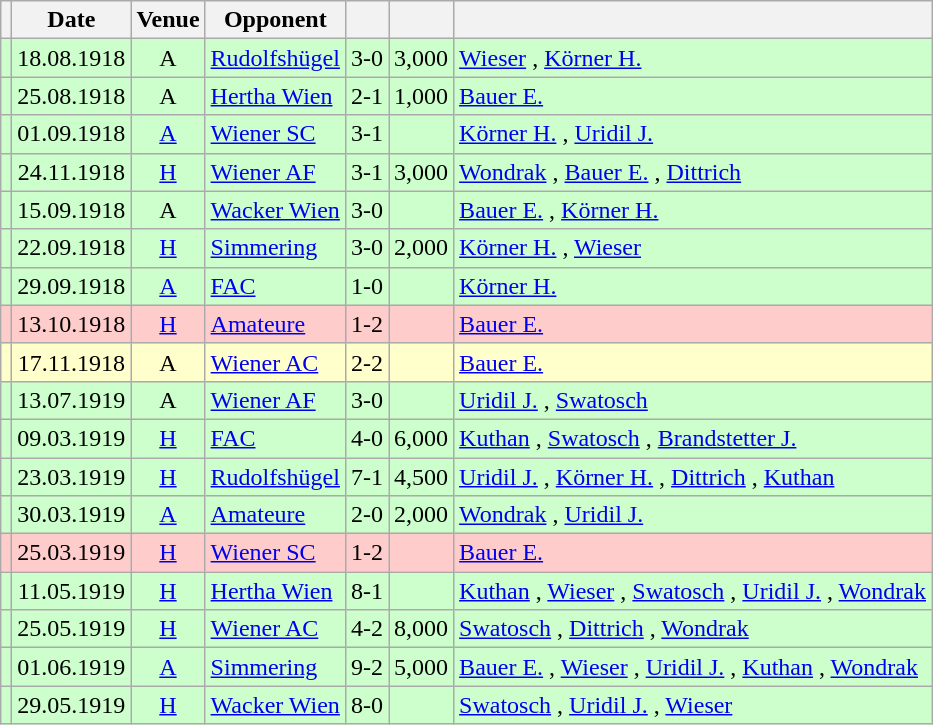<table class="wikitable" Style="text-align: center">
<tr>
<th></th>
<th>Date</th>
<th>Venue</th>
<th>Opponent</th>
<th></th>
<th></th>
<th></th>
</tr>
<tr style="background:#cfc">
<td></td>
<td>18.08.1918</td>
<td>A</td>
<td align="left"><a href='#'>Rudolfshügel</a></td>
<td>3-0</td>
<td align="right">3,000</td>
<td align="left"><a href='#'>Wieser</a>  , <a href='#'>Körner H.</a> </td>
</tr>
<tr style="background:#cfc">
<td></td>
<td>25.08.1918</td>
<td>A</td>
<td align="left"><a href='#'>Hertha Wien</a></td>
<td>2-1</td>
<td align="right">1,000</td>
<td align="left"><a href='#'>Bauer E.</a>  </td>
</tr>
<tr style="background:#cfc">
<td></td>
<td>01.09.1918</td>
<td><a href='#'>A</a></td>
<td align="left"><a href='#'>Wiener SC</a></td>
<td>3-1</td>
<td align="right"></td>
<td align="left"><a href='#'>Körner H.</a>  , <a href='#'>Uridil J.</a> </td>
</tr>
<tr style="background:#cfc">
<td></td>
<td>24.11.1918</td>
<td><a href='#'>H</a></td>
<td align="left"><a href='#'>Wiener AF</a></td>
<td>3-1</td>
<td align="right">3,000</td>
<td align="left"><a href='#'>Wondrak</a> , <a href='#'>Bauer E.</a> , <a href='#'>Dittrich</a> </td>
</tr>
<tr style="background:#cfc">
<td></td>
<td>15.09.1918</td>
<td>A</td>
<td align="left"><a href='#'>Wacker Wien</a></td>
<td>3-0</td>
<td align="right"></td>
<td align="left"><a href='#'>Bauer E.</a> , <a href='#'>Körner H.</a>  </td>
</tr>
<tr style="background:#cfc">
<td></td>
<td>22.09.1918</td>
<td><a href='#'>H</a></td>
<td align="left"><a href='#'>Simmering</a></td>
<td>3-0</td>
<td align="right">2,000</td>
<td align="left"><a href='#'>Körner H.</a>  , <a href='#'>Wieser</a> </td>
</tr>
<tr style="background:#cfc">
<td></td>
<td>29.09.1918</td>
<td><a href='#'>A</a></td>
<td align="left"><a href='#'>FAC</a></td>
<td>1-0</td>
<td align="right"></td>
<td align="left"><a href='#'>Körner H.</a> </td>
</tr>
<tr style="background:#fcc">
<td></td>
<td>13.10.1918</td>
<td><a href='#'>H</a></td>
<td align="left"><a href='#'>Amateure</a></td>
<td>1-2</td>
<td align="right"></td>
<td align="left"><a href='#'>Bauer E.</a> </td>
</tr>
<tr style="background:#ffc">
<td></td>
<td>17.11.1918</td>
<td>A</td>
<td align="left"><a href='#'>Wiener AC</a></td>
<td>2-2</td>
<td align="right"></td>
<td align="left"><a href='#'>Bauer E.</a>  </td>
</tr>
<tr style="background:#cfc">
<td></td>
<td>13.07.1919</td>
<td>A</td>
<td align="left"><a href='#'>Wiener AF</a></td>
<td>3-0</td>
<td align="right"></td>
<td align="left"><a href='#'>Uridil J.</a>  , <a href='#'>Swatosch</a> </td>
</tr>
<tr style="background:#cfc">
<td></td>
<td>09.03.1919</td>
<td><a href='#'>H</a></td>
<td align="left"><a href='#'>FAC</a></td>
<td>4-0</td>
<td align="right">6,000</td>
<td align="left"><a href='#'>Kuthan</a>  , <a href='#'>Swatosch</a> , <a href='#'>Brandstetter J.</a> </td>
</tr>
<tr style="background:#cfc">
<td></td>
<td>23.03.1919</td>
<td><a href='#'>H</a></td>
<td align="left"><a href='#'>Rudolfshügel</a></td>
<td>7-1</td>
<td align="right">4,500</td>
<td align="left"><a href='#'>Uridil J.</a>  , <a href='#'>Körner H.</a> , <a href='#'>Dittrich</a>  , <a href='#'>Kuthan</a>  </td>
</tr>
<tr style="background:#cfc">
<td></td>
<td>30.03.1919</td>
<td><a href='#'>A</a></td>
<td align="left"><a href='#'>Amateure</a></td>
<td>2-0</td>
<td align="right">2,000</td>
<td align="left"><a href='#'>Wondrak</a> , <a href='#'>Uridil J.</a> </td>
</tr>
<tr style="background:#fcc">
<td></td>
<td>25.03.1919</td>
<td><a href='#'>H</a></td>
<td align="left"><a href='#'>Wiener SC</a></td>
<td>1-2</td>
<td align="right"></td>
<td align="left"><a href='#'>Bauer E.</a> </td>
</tr>
<tr style="background:#cfc">
<td></td>
<td>11.05.1919</td>
<td><a href='#'>H</a></td>
<td align="left"><a href='#'>Hertha Wien</a></td>
<td>8-1</td>
<td align="right"></td>
<td align="left"><a href='#'>Kuthan</a>  , <a href='#'>Wieser</a>  , <a href='#'>Swatosch</a> , <a href='#'>Uridil J.</a>  , <a href='#'>Wondrak</a> </td>
</tr>
<tr style="background:#cfc">
<td></td>
<td>25.05.1919</td>
<td><a href='#'>H</a></td>
<td align="left"><a href='#'>Wiener AC</a></td>
<td>4-2</td>
<td align="right">8,000</td>
<td align="left"><a href='#'>Swatosch</a>  , <a href='#'>Dittrich</a> , <a href='#'>Wondrak</a> </td>
</tr>
<tr style="background:#cfc">
<td></td>
<td>01.06.1919</td>
<td><a href='#'>A</a></td>
<td align="left"><a href='#'>Simmering</a></td>
<td>9-2</td>
<td align="right">5,000</td>
<td align="left"><a href='#'>Bauer E.</a>   , <a href='#'>Wieser</a> , <a href='#'>Uridil J.</a>  , <a href='#'>Kuthan</a>  , <a href='#'>Wondrak</a> </td>
</tr>
<tr style="background:#cfc">
<td></td>
<td>29.05.1919</td>
<td><a href='#'>H</a></td>
<td align="left"><a href='#'>Wacker Wien</a></td>
<td>8-0</td>
<td align="right"></td>
<td align="left"><a href='#'>Swatosch</a>   , <a href='#'>Uridil J.</a>    , <a href='#'>Wieser</a> </td>
</tr>
</table>
